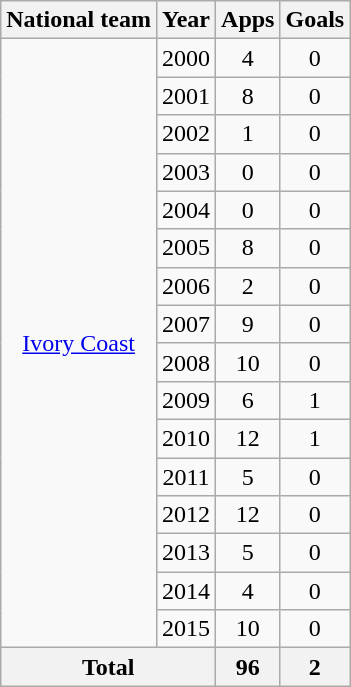<table class="wikitable" style="text-align:center">
<tr>
<th>National team</th>
<th>Year</th>
<th>Apps</th>
<th>Goals</th>
</tr>
<tr>
<td rowspan="16"><a href='#'>Ivory Coast</a></td>
<td>2000</td>
<td>4</td>
<td>0</td>
</tr>
<tr>
<td>2001</td>
<td>8</td>
<td>0</td>
</tr>
<tr>
<td>2002</td>
<td>1</td>
<td>0</td>
</tr>
<tr>
<td>2003</td>
<td>0</td>
<td>0</td>
</tr>
<tr>
<td>2004</td>
<td>0</td>
<td>0</td>
</tr>
<tr>
<td>2005</td>
<td>8</td>
<td>0</td>
</tr>
<tr>
<td>2006</td>
<td>2</td>
<td>0</td>
</tr>
<tr>
<td>2007</td>
<td>9</td>
<td>0</td>
</tr>
<tr>
<td>2008</td>
<td>10</td>
<td>0</td>
</tr>
<tr>
<td>2009</td>
<td>6</td>
<td>1</td>
</tr>
<tr>
<td>2010</td>
<td>12</td>
<td>1</td>
</tr>
<tr>
<td>2011</td>
<td>5</td>
<td>0</td>
</tr>
<tr>
<td>2012</td>
<td>12</td>
<td>0</td>
</tr>
<tr>
<td>2013</td>
<td>5</td>
<td>0</td>
</tr>
<tr>
<td>2014</td>
<td>4</td>
<td>0</td>
</tr>
<tr>
<td>2015</td>
<td>10</td>
<td>0</td>
</tr>
<tr>
<th colspan="2">Total</th>
<th>96</th>
<th>2</th>
</tr>
</table>
